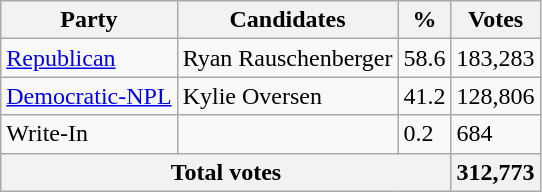<table class="wikitable">
<tr>
<th>Party</th>
<th>Candidates</th>
<th>%</th>
<th>Votes</th>
</tr>
<tr>
<td> <a href='#'>Republican</a></td>
<td>Ryan Rauschenberger</td>
<td>58.6</td>
<td>183,283</td>
</tr>
<tr>
<td> <a href='#'>Democratic-NPL</a></td>
<td>Kylie Oversen</td>
<td>41.2</td>
<td>128,806</td>
</tr>
<tr>
<td>Write-In</td>
<td></td>
<td>0.2</td>
<td>684</td>
</tr>
<tr>
<th colspan="3">Total votes</th>
<th>312,773</th>
</tr>
</table>
